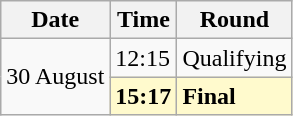<table class="wikitable">
<tr>
<th>Date</th>
<th>Time</th>
<th>Round</th>
</tr>
<tr>
<td rowspan=2>30 August</td>
<td>12:15</td>
<td>Qualifying</td>
</tr>
<tr style="background:lemonchiffon">
<td><strong>15:17</strong></td>
<td><strong>Final</strong></td>
</tr>
</table>
